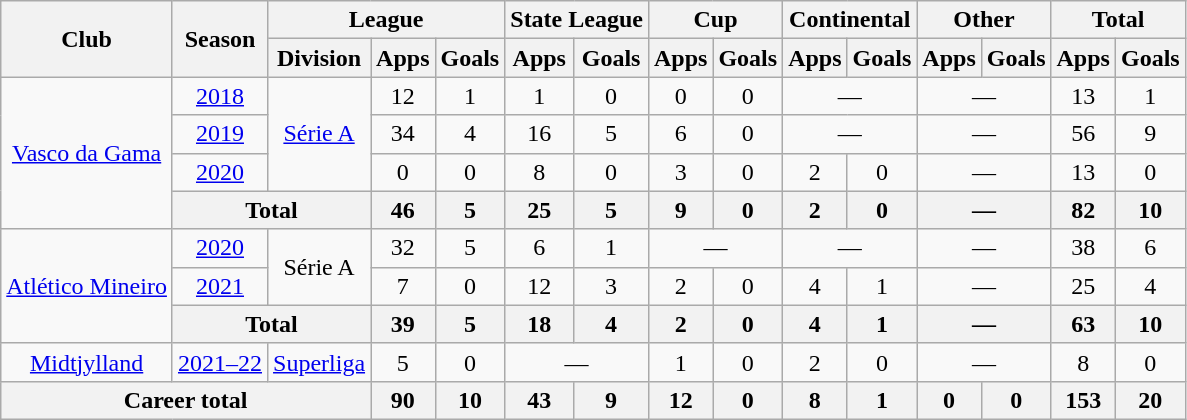<table class="wikitable" style="text-align: center;">
<tr>
<th rowspan="2">Club</th>
<th rowspan="2">Season</th>
<th colspan="3">League</th>
<th colspan="2">State League</th>
<th colspan="2">Cup</th>
<th colspan="2">Continental</th>
<th colspan="2">Other</th>
<th colspan="2">Total</th>
</tr>
<tr>
<th>Division</th>
<th>Apps</th>
<th>Goals</th>
<th>Apps</th>
<th>Goals</th>
<th>Apps</th>
<th>Goals</th>
<th>Apps</th>
<th>Goals</th>
<th>Apps</th>
<th>Goals</th>
<th>Apps</th>
<th>Goals</th>
</tr>
<tr>
<td rowspan="4"><a href='#'>Vasco da Gama</a></td>
<td><a href='#'>2018</a></td>
<td rowspan="3"><a href='#'>Série A</a></td>
<td>12</td>
<td>1</td>
<td>1</td>
<td>0</td>
<td>0</td>
<td>0</td>
<td colspan="2">—</td>
<td colspan="2">—</td>
<td>13</td>
<td>1</td>
</tr>
<tr>
<td><a href='#'>2019</a></td>
<td>34</td>
<td>4</td>
<td>16</td>
<td>5</td>
<td>6</td>
<td>0</td>
<td colspan="2">—</td>
<td colspan="2">—</td>
<td>56</td>
<td>9</td>
</tr>
<tr>
<td><a href='#'>2020</a></td>
<td>0</td>
<td>0</td>
<td>8</td>
<td>0</td>
<td>3</td>
<td>0</td>
<td>2</td>
<td>0</td>
<td colspan="2">—</td>
<td>13</td>
<td>0</td>
</tr>
<tr>
<th colspan="2">Total</th>
<th>46</th>
<th>5</th>
<th>25</th>
<th>5</th>
<th>9</th>
<th>0</th>
<th>2</th>
<th>0</th>
<th colspan="2">—</th>
<th>82</th>
<th>10</th>
</tr>
<tr>
<td rowspan="3"><a href='#'>Atlético Mineiro</a></td>
<td><a href='#'>2020</a></td>
<td rowspan="2">Série A</td>
<td>32</td>
<td>5</td>
<td>6</td>
<td>1</td>
<td colspan="2">—</td>
<td colspan="2">—</td>
<td colspan="2">—</td>
<td>38</td>
<td>6</td>
</tr>
<tr>
<td><a href='#'>2021</a></td>
<td>7</td>
<td>0</td>
<td>12</td>
<td>3</td>
<td>2</td>
<td>0</td>
<td>4</td>
<td>1</td>
<td colspan="2">—</td>
<td>25</td>
<td>4</td>
</tr>
<tr>
<th colspan="2">Total</th>
<th>39</th>
<th>5</th>
<th>18</th>
<th>4</th>
<th>2</th>
<th>0</th>
<th>4</th>
<th>1</th>
<th colspan="2">—</th>
<th>63</th>
<th>10</th>
</tr>
<tr>
<td><a href='#'>Midtjylland</a></td>
<td><a href='#'>2021–22</a></td>
<td><a href='#'>Superliga</a></td>
<td>5</td>
<td>0</td>
<td colspan="2">—</td>
<td>1</td>
<td>0</td>
<td>2</td>
<td>0</td>
<td colspan="2">—</td>
<td>8</td>
<td>0</td>
</tr>
<tr>
<th colspan="3">Career total</th>
<th>90</th>
<th>10</th>
<th>43</th>
<th>9</th>
<th>12</th>
<th>0</th>
<th>8</th>
<th>1</th>
<th>0</th>
<th>0</th>
<th>153</th>
<th>20</th>
</tr>
</table>
